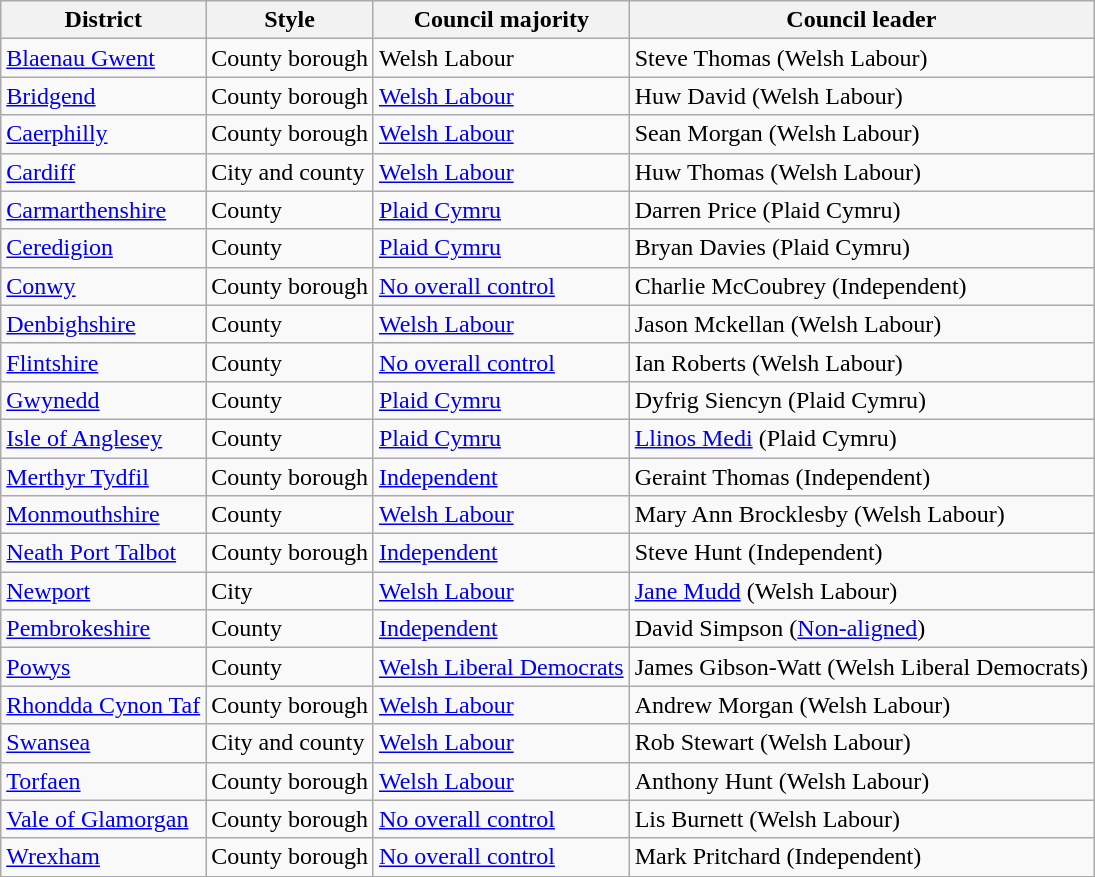<table class="wikitable sortable">
<tr>
<th>District</th>
<th>Style</th>
<th>Council majority</th>
<th>Council leader</th>
</tr>
<tr>
<td><a href='#'>Blaenau Gwent</a></td>
<td>County borough</td>
<td>Welsh Labour</td>
<td>Steve Thomas (Welsh Labour)</td>
</tr>
<tr>
<td><a href='#'>Bridgend</a></td>
<td>County borough</td>
<td><a href='#'>Welsh Labour</a></td>
<td>Huw David (Welsh Labour)</td>
</tr>
<tr>
<td><a href='#'>Caerphilly</a></td>
<td>County borough</td>
<td><a href='#'>Welsh Labour</a></td>
<td>Sean Morgan (Welsh Labour)</td>
</tr>
<tr>
<td><a href='#'>Cardiff</a></td>
<td>City and county</td>
<td><a href='#'>Welsh Labour</a></td>
<td>Huw Thomas (Welsh Labour)</td>
</tr>
<tr>
<td><a href='#'>Carmarthenshire</a></td>
<td>County</td>
<td><a href='#'>Plaid Cymru</a></td>
<td>Darren Price (Plaid Cymru)</td>
</tr>
<tr>
<td><a href='#'>Ceredigion</a></td>
<td>County</td>
<td><a href='#'>Plaid Cymru</a></td>
<td>Bryan Davies (Plaid Cymru)</td>
</tr>
<tr>
<td><a href='#'>Conwy</a></td>
<td>County borough</td>
<td><a href='#'>No overall control</a></td>
<td>Charlie McCoubrey (Independent)</td>
</tr>
<tr>
<td><a href='#'>Denbighshire</a></td>
<td>County</td>
<td><a href='#'>Welsh Labour</a></td>
<td>Jason Mckellan (Welsh Labour)</td>
</tr>
<tr>
<td><a href='#'>Flintshire</a></td>
<td>County</td>
<td><a href='#'>No overall control</a></td>
<td>Ian Roberts (Welsh Labour)</td>
</tr>
<tr>
<td><a href='#'>Gwynedd</a></td>
<td>County</td>
<td><a href='#'>Plaid Cymru</a></td>
<td>Dyfrig Siencyn (Plaid Cymru)</td>
</tr>
<tr>
<td><a href='#'>Isle of Anglesey</a></td>
<td>County</td>
<td><a href='#'>Plaid Cymru</a></td>
<td><a href='#'>Llinos Medi</a> (Plaid Cymru)</td>
</tr>
<tr>
<td><a href='#'>Merthyr Tydfil</a></td>
<td>County borough</td>
<td><a href='#'>Independent</a></td>
<td>Geraint Thomas (Independent)</td>
</tr>
<tr>
<td><a href='#'>Monmouthshire</a></td>
<td>County</td>
<td><a href='#'>Welsh Labour</a></td>
<td>Mary Ann Brocklesby (Welsh Labour)</td>
</tr>
<tr>
<td><a href='#'>Neath Port Talbot</a></td>
<td>County borough</td>
<td><a href='#'>Independent</a></td>
<td>Steve Hunt (Independent)</td>
</tr>
<tr>
<td><a href='#'>Newport</a></td>
<td>City</td>
<td><a href='#'>Welsh Labour</a></td>
<td><a href='#'>Jane Mudd</a> (Welsh Labour)</td>
</tr>
<tr>
<td><a href='#'>Pembrokeshire</a></td>
<td>County</td>
<td><a href='#'>Independent</a></td>
<td>David Simpson (<a href='#'>Non-aligned</a>)</td>
</tr>
<tr>
<td><a href='#'>Powys</a></td>
<td>County</td>
<td><a href='#'>Welsh Liberal Democrats</a></td>
<td>James Gibson-Watt (Welsh Liberal Democrats)</td>
</tr>
<tr>
<td><a href='#'>Rhondda Cynon Taf</a></td>
<td>County borough</td>
<td><a href='#'>Welsh Labour</a></td>
<td>Andrew Morgan (Welsh Labour)</td>
</tr>
<tr>
<td><a href='#'>Swansea</a></td>
<td>City and county</td>
<td><a href='#'>Welsh Labour</a></td>
<td>Rob Stewart (Welsh Labour)</td>
</tr>
<tr>
<td><a href='#'>Torfaen</a></td>
<td>County borough</td>
<td><a href='#'>Welsh Labour</a></td>
<td>Anthony Hunt (Welsh Labour)</td>
</tr>
<tr>
<td><a href='#'>Vale of Glamorgan</a></td>
<td>County borough</td>
<td><a href='#'>No overall control</a></td>
<td>Lis Burnett (Welsh Labour)</td>
</tr>
<tr>
<td><a href='#'>Wrexham</a></td>
<td>County borough</td>
<td><a href='#'>No overall control</a></td>
<td>Mark Pritchard (Independent)</td>
</tr>
</table>
